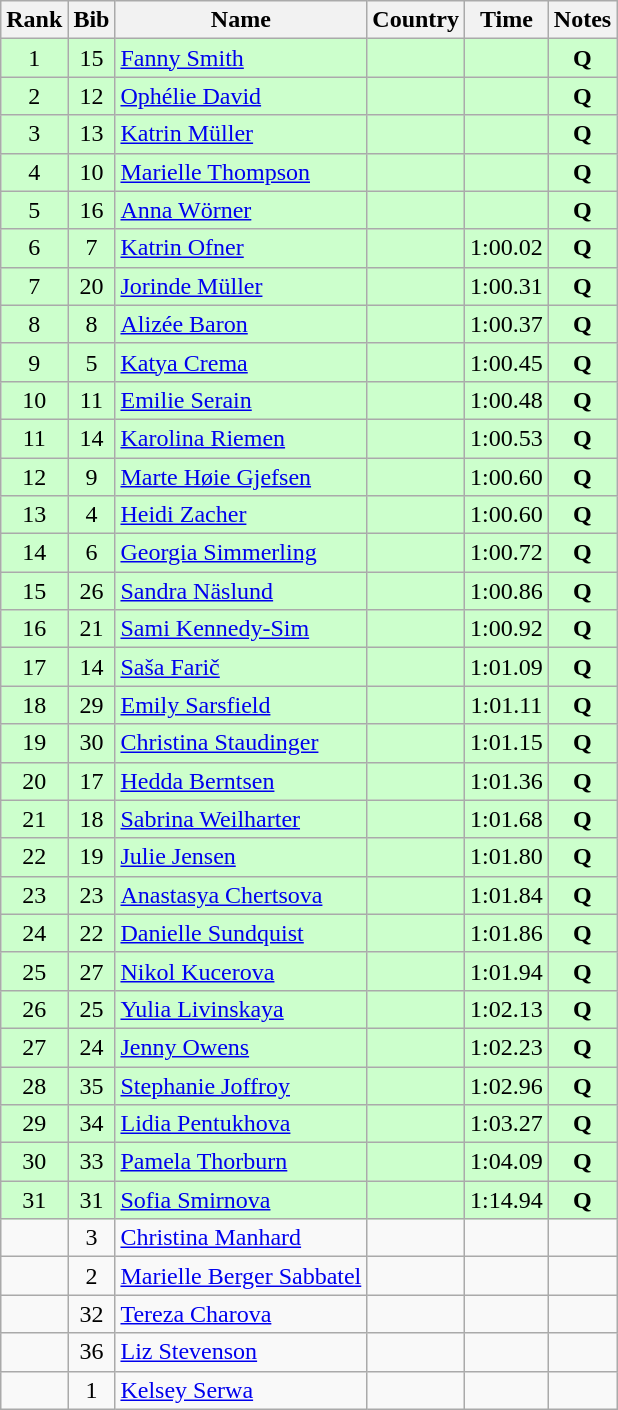<table class="wikitable sortable" style="text-align:center">
<tr>
<th>Rank</th>
<th>Bib</th>
<th>Name</th>
<th>Country</th>
<th>Time</th>
<th>Notes</th>
</tr>
<tr bgcolor="#ccffcc">
<td>1</td>
<td>15</td>
<td align=left><a href='#'>Fanny Smith</a></td>
<td align=left></td>
<td></td>
<td><strong>Q</strong></td>
</tr>
<tr bgcolor="#ccffcc">
<td>2</td>
<td>12</td>
<td align=left><a href='#'>Ophélie David</a></td>
<td align=left></td>
<td></td>
<td><strong>Q</strong></td>
</tr>
<tr bgcolor="#ccffcc">
<td>3</td>
<td>13</td>
<td align=left><a href='#'>Katrin Müller</a></td>
<td align=left></td>
<td></td>
<td><strong>Q</strong></td>
</tr>
<tr bgcolor="#ccffcc">
<td>4</td>
<td>10</td>
<td align=left><a href='#'>Marielle Thompson</a></td>
<td align=left></td>
<td></td>
<td><strong>Q</strong></td>
</tr>
<tr bgcolor="#ccffcc">
<td>5</td>
<td>16</td>
<td align=left><a href='#'>Anna Wörner</a></td>
<td align=left></td>
<td></td>
<td><strong>Q</strong></td>
</tr>
<tr bgcolor="#ccffcc">
<td>6</td>
<td>7</td>
<td align=left><a href='#'>Katrin Ofner</a></td>
<td align=left></td>
<td>1:00.02</td>
<td><strong>Q</strong></td>
</tr>
<tr bgcolor="#ccffcc">
<td>7</td>
<td>20</td>
<td align=left><a href='#'>Jorinde Müller</a></td>
<td align=left></td>
<td>1:00.31</td>
<td><strong>Q</strong></td>
</tr>
<tr bgcolor="#ccffcc">
<td>8</td>
<td>8</td>
<td align=left><a href='#'>Alizée Baron</a></td>
<td align=left></td>
<td>1:00.37</td>
<td><strong>Q</strong></td>
</tr>
<tr bgcolor="#ccffcc">
<td>9</td>
<td>5</td>
<td align=left><a href='#'>Katya Crema</a></td>
<td align=left></td>
<td>1:00.45</td>
<td><strong>Q</strong></td>
</tr>
<tr bgcolor="#ccffcc">
<td>10</td>
<td>11</td>
<td align=left><a href='#'>Emilie Serain</a></td>
<td align=left></td>
<td>1:00.48</td>
<td><strong>Q</strong></td>
</tr>
<tr bgcolor="#ccffcc">
<td>11</td>
<td>14</td>
<td align=left><a href='#'>Karolina Riemen</a></td>
<td align=left></td>
<td>1:00.53</td>
<td><strong>Q</strong></td>
</tr>
<tr bgcolor="#ccffcc">
<td>12</td>
<td>9</td>
<td align=left><a href='#'>Marte Høie Gjefsen</a></td>
<td align=left></td>
<td>1:00.60</td>
<td><strong>Q</strong></td>
</tr>
<tr bgcolor="#ccffcc">
<td>13</td>
<td>4</td>
<td align=left><a href='#'>Heidi Zacher</a></td>
<td align=left></td>
<td>1:00.60</td>
<td><strong>Q</strong></td>
</tr>
<tr bgcolor="#ccffcc">
<td>14</td>
<td>6</td>
<td align=left><a href='#'>Georgia Simmerling</a></td>
<td align=left></td>
<td>1:00.72</td>
<td><strong>Q</strong></td>
</tr>
<tr bgcolor="#ccffcc">
<td>15</td>
<td>26</td>
<td align=left><a href='#'>Sandra Näslund</a></td>
<td align=left></td>
<td>1:00.86</td>
<td><strong>Q</strong></td>
</tr>
<tr bgcolor="#ccffcc">
<td>16</td>
<td>21</td>
<td align=left><a href='#'>Sami Kennedy-Sim</a></td>
<td align=left></td>
<td>1:00.92</td>
<td><strong>Q</strong></td>
</tr>
<tr bgcolor="#ccffcc">
<td>17</td>
<td>14</td>
<td align=left><a href='#'>Saša Farič</a></td>
<td align=left></td>
<td>1:01.09</td>
<td><strong>Q</strong></td>
</tr>
<tr bgcolor="#ccffcc">
<td>18</td>
<td>29</td>
<td align=left><a href='#'>Emily Sarsfield</a></td>
<td align=left></td>
<td>1:01.11</td>
<td><strong>Q</strong></td>
</tr>
<tr bgcolor="#ccffcc">
<td>19</td>
<td>30</td>
<td align=left><a href='#'>Christina Staudinger</a></td>
<td align=left></td>
<td>1:01.15</td>
<td><strong>Q</strong></td>
</tr>
<tr bgcolor="#ccffcc">
<td>20</td>
<td>17</td>
<td align=left><a href='#'>Hedda Berntsen</a></td>
<td align=left></td>
<td>1:01.36</td>
<td><strong>Q</strong></td>
</tr>
<tr bgcolor="#ccffcc">
<td>21</td>
<td>18</td>
<td align=left><a href='#'>Sabrina Weilharter</a></td>
<td align=left></td>
<td>1:01.68</td>
<td><strong>Q</strong></td>
</tr>
<tr bgcolor="#ccffcc">
<td>22</td>
<td>19</td>
<td align=left><a href='#'>Julie Jensen</a></td>
<td align=left></td>
<td>1:01.80</td>
<td><strong>Q</strong></td>
</tr>
<tr bgcolor="#ccffcc">
<td>23</td>
<td>23</td>
<td align=left><a href='#'>Anastasya Chertsova</a></td>
<td align=left></td>
<td>1:01.84</td>
<td><strong>Q</strong></td>
</tr>
<tr bgcolor="#ccffcc">
<td>24</td>
<td>22</td>
<td align=left><a href='#'>Danielle Sundquist</a></td>
<td align=left></td>
<td>1:01.86</td>
<td><strong>Q</strong></td>
</tr>
<tr bgcolor="#ccffcc">
<td>25</td>
<td>27</td>
<td align=left><a href='#'>Nikol Kucerova</a></td>
<td align=left></td>
<td>1:01.94</td>
<td><strong>Q</strong></td>
</tr>
<tr bgcolor="#ccffcc">
<td>26</td>
<td>25</td>
<td align=left><a href='#'>Yulia Livinskaya</a></td>
<td align=left></td>
<td>1:02.13</td>
<td><strong>Q</strong></td>
</tr>
<tr bgcolor="#ccffcc">
<td>27</td>
<td>24</td>
<td align=left><a href='#'>Jenny Owens</a></td>
<td align=left></td>
<td>1:02.23</td>
<td><strong>Q</strong></td>
</tr>
<tr bgcolor="#ccffcc">
<td>28</td>
<td>35</td>
<td align=left><a href='#'>Stephanie Joffroy</a></td>
<td align=left></td>
<td>1:02.96</td>
<td><strong>Q</strong></td>
</tr>
<tr bgcolor="#ccffcc">
<td>29</td>
<td>34</td>
<td align=left><a href='#'>Lidia Pentukhova</a></td>
<td align=left></td>
<td>1:03.27</td>
<td><strong>Q</strong></td>
</tr>
<tr bgcolor="#ccffcc">
<td>30</td>
<td>33</td>
<td align=left><a href='#'>Pamela Thorburn</a></td>
<td align=left></td>
<td>1:04.09</td>
<td><strong>Q</strong></td>
</tr>
<tr bgcolor="#ccffcc">
<td>31</td>
<td>31</td>
<td align=left><a href='#'>Sofia Smirnova</a></td>
<td align=left></td>
<td>1:14.94</td>
<td><strong>Q</strong></td>
</tr>
<tr>
<td></td>
<td>3</td>
<td align=left><a href='#'>Christina Manhard</a></td>
<td align=left></td>
<td></td>
<td></td>
</tr>
<tr>
<td></td>
<td>2</td>
<td align=left><a href='#'>Marielle Berger Sabbatel</a></td>
<td align=left></td>
<td></td>
<td></td>
</tr>
<tr>
<td></td>
<td>32</td>
<td align=left><a href='#'>Tereza Charova</a></td>
<td align=left></td>
<td></td>
<td></td>
</tr>
<tr>
<td></td>
<td>36</td>
<td align=left><a href='#'>Liz Stevenson</a></td>
<td align=left></td>
<td></td>
<td></td>
</tr>
<tr>
<td></td>
<td>1</td>
<td align=left><a href='#'>Kelsey Serwa</a></td>
<td align=left></td>
<td></td>
<td></td>
</tr>
</table>
